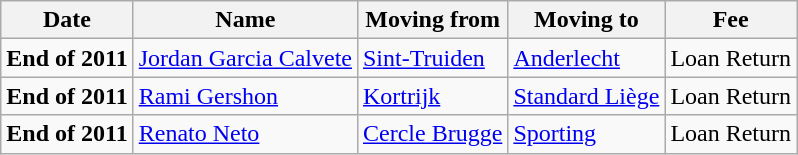<table class="wikitable sortable">
<tr>
<th>Date</th>
<th>Name</th>
<th>Moving from</th>
<th>Moving to</th>
<th>Fee</th>
</tr>
<tr>
<td><strong>End of 2011</strong></td>
<td> <a href='#'>Jordan Garcia Calvete</a></td>
<td> <a href='#'>Sint-Truiden</a></td>
<td> <a href='#'>Anderlecht</a></td>
<td>Loan Return </td>
</tr>
<tr>
<td><strong>End of 2011</strong></td>
<td> <a href='#'>Rami Gershon</a></td>
<td> <a href='#'>Kortrijk</a></td>
<td> <a href='#'>Standard Liège</a></td>
<td>Loan Return </td>
</tr>
<tr>
<td><strong>End of 2011</strong></td>
<td> <a href='#'>Renato Neto</a></td>
<td> <a href='#'>Cercle Brugge</a></td>
<td> <a href='#'>Sporting</a></td>
<td>Loan Return </td>
</tr>
</table>
